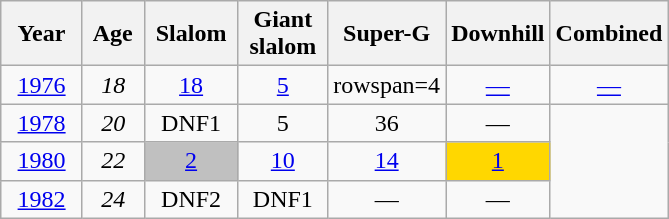<table class=wikitable style="text-align:center">
<tr>
<th>  Year  </th>
<th> Age </th>
<th> Slalom </th>
<th> Giant <br> slalom </th>
<th>Super-G</th>
<th>Downhill</th>
<th>Combined</th>
</tr>
<tr>
<td><a href='#'>1976</a></td>
<td><em>18</em></td>
<td><a href='#'>18</a></td>
<td><a href='#'>5</a></td>
<td>rowspan=4</td>
<td><a href='#'>—</a></td>
<td><a href='#'>—</a></td>
</tr>
<tr>
<td><a href='#'>1978</a></td>
<td><em>20</em></td>
<td>DNF1</td>
<td>5</td>
<td>36</td>
<td>—</td>
</tr>
<tr>
<td><a href='#'>1980</a></td>
<td><em>22</em></td>
<td style="background:silver;"><a href='#'>2</a></td>
<td><a href='#'>10</a></td>
<td><a href='#'>14</a></td>
<td style="background:gold;"><a href='#'>1</a></td>
</tr>
<tr>
<td><a href='#'>1982</a></td>
<td><em>24</em></td>
<td>DNF2</td>
<td>DNF1</td>
<td>—</td>
<td>—</td>
</tr>
</table>
